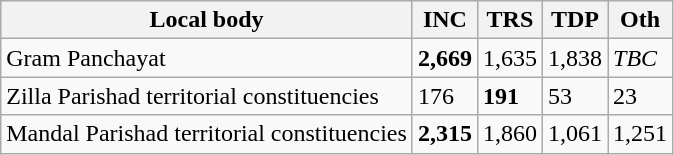<table class="wikitable">
<tr>
<th>Local body</th>
<th>INC</th>
<th>TRS</th>
<th>TDP</th>
<th>Oth</th>
</tr>
<tr>
<td>Gram Panchayat</td>
<td><strong>2,669</strong></td>
<td>1,635</td>
<td>1,838</td>
<td><em>TBC</em></td>
</tr>
<tr>
<td>Zilla Parishad territorial constituencies</td>
<td>176</td>
<td><strong>191</strong></td>
<td>53</td>
<td>23</td>
</tr>
<tr>
<td>Mandal Parishad territorial constituencies</td>
<td><strong>2,315</strong></td>
<td>1,860</td>
<td>1,061</td>
<td>1,251</td>
</tr>
</table>
